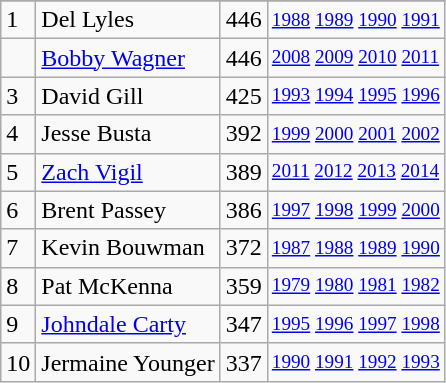<table class="wikitable">
<tr>
</tr>
<tr>
<td>1</td>
<td>Del Lyles</td>
<td>446</td>
<td style="font-size:80%;"><a href='#'>1988</a> <a href='#'>1989</a> <a href='#'>1990</a> <a href='#'>1991</a></td>
</tr>
<tr>
<td></td>
<td><a href='#'>Bobby Wagner</a></td>
<td>446</td>
<td style="font-size:80%;"><a href='#'>2008</a> <a href='#'>2009</a> <a href='#'>2010</a> <a href='#'>2011</a></td>
</tr>
<tr>
<td>3</td>
<td>David Gill</td>
<td>425</td>
<td style="font-size:80%;"><a href='#'>1993</a> <a href='#'>1994</a> <a href='#'>1995</a> <a href='#'>1996</a></td>
</tr>
<tr>
<td>4</td>
<td>Jesse Busta</td>
<td>392</td>
<td style="font-size:80%;"><a href='#'>1999</a> <a href='#'>2000</a> <a href='#'>2001</a> <a href='#'>2002</a></td>
</tr>
<tr>
<td>5</td>
<td><a href='#'>Zach Vigil</a></td>
<td>389</td>
<td style="font-size:80%;"><a href='#'>2011</a> <a href='#'>2012</a> <a href='#'>2013</a> <a href='#'>2014</a></td>
</tr>
<tr>
<td>6</td>
<td>Brent Passey</td>
<td>386</td>
<td style="font-size:80%;"><a href='#'>1997</a> <a href='#'>1998</a> <a href='#'>1999</a> <a href='#'>2000</a></td>
</tr>
<tr>
<td>7</td>
<td>Kevin Bouwman</td>
<td>372</td>
<td style="font-size:80%;"><a href='#'>1987</a> <a href='#'>1988</a> <a href='#'>1989</a> <a href='#'>1990</a></td>
</tr>
<tr>
<td>8</td>
<td>Pat McKenna</td>
<td>359</td>
<td style="font-size:80%;"><a href='#'>1979</a> <a href='#'>1980</a> <a href='#'>1981</a> <a href='#'>1982</a></td>
</tr>
<tr>
<td>9</td>
<td><a href='#'>Johndale Carty</a></td>
<td>347</td>
<td style="font-size:80%;"><a href='#'>1995</a> <a href='#'>1996</a> <a href='#'>1997</a> <a href='#'>1998</a></td>
</tr>
<tr>
<td>10</td>
<td>Jermaine Younger</td>
<td>337</td>
<td style="font-size:80%;"><a href='#'>1990</a> <a href='#'>1991</a> <a href='#'>1992</a> <a href='#'>1993</a></td>
</tr>
</table>
